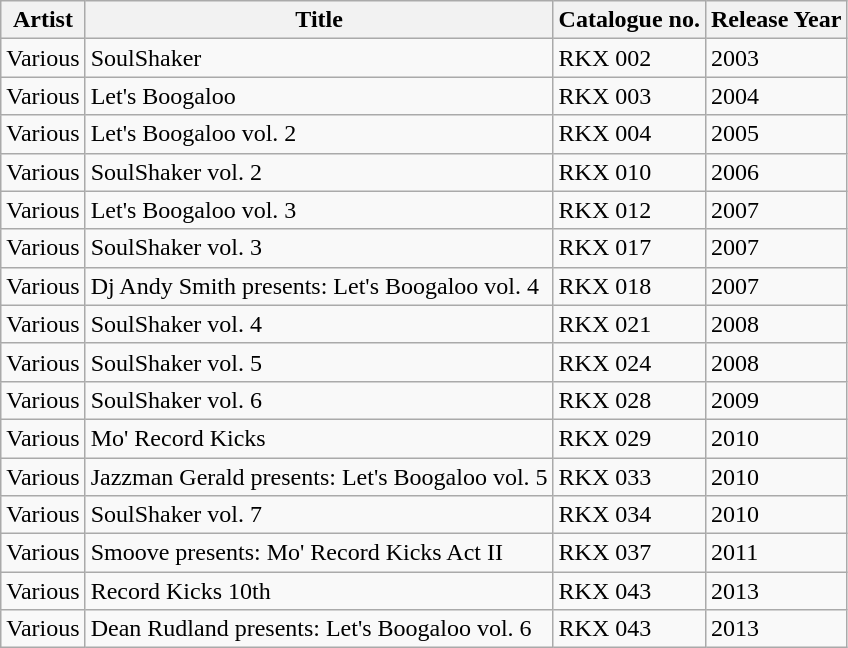<table class="wikitable sortable">
<tr>
<th>Artist</th>
<th>Title</th>
<th>Catalogue no.</th>
<th>Release Year</th>
</tr>
<tr>
<td>Various</td>
<td>SoulShaker</td>
<td>RKX 002</td>
<td>2003</td>
</tr>
<tr>
<td>Various</td>
<td>Let's Boogaloo</td>
<td>RKX 003</td>
<td>2004</td>
</tr>
<tr>
<td>Various</td>
<td>Let's Boogaloo vol. 2</td>
<td>RKX 004</td>
<td>2005</td>
</tr>
<tr>
<td>Various</td>
<td>SoulShaker vol. 2</td>
<td>RKX 010</td>
<td>2006</td>
</tr>
<tr>
<td>Various</td>
<td>Let's Boogaloo vol. 3</td>
<td>RKX 012</td>
<td>2007</td>
</tr>
<tr>
<td>Various</td>
<td>SoulShaker vol. 3</td>
<td>RKX 017</td>
<td>2007</td>
</tr>
<tr>
<td>Various</td>
<td>Dj Andy Smith presents: Let's Boogaloo vol. 4</td>
<td>RKX 018</td>
<td>2007</td>
</tr>
<tr>
<td>Various</td>
<td>SoulShaker vol. 4</td>
<td>RKX 021</td>
<td>2008</td>
</tr>
<tr>
<td>Various</td>
<td>SoulShaker vol. 5</td>
<td>RKX 024</td>
<td>2008</td>
</tr>
<tr>
<td>Various</td>
<td>SoulShaker vol. 6</td>
<td>RKX 028</td>
<td>2009</td>
</tr>
<tr>
<td>Various</td>
<td>Mo' Record Kicks</td>
<td>RKX 029</td>
<td>2010</td>
</tr>
<tr>
<td>Various</td>
<td>Jazzman Gerald presents: Let's Boogaloo vol. 5</td>
<td>RKX 033</td>
<td>2010</td>
</tr>
<tr>
<td>Various</td>
<td>SoulShaker vol. 7</td>
<td>RKX 034</td>
<td>2010</td>
</tr>
<tr>
<td>Various</td>
<td>Smoove presents: Mo' Record Kicks Act II</td>
<td>RKX 037</td>
<td>2011</td>
</tr>
<tr>
<td>Various</td>
<td>Record Kicks 10th</td>
<td>RKX 043</td>
<td>2013</td>
</tr>
<tr>
<td>Various</td>
<td>Dean Rudland presents: Let's Boogaloo vol. 6</td>
<td>RKX 043</td>
<td>2013</td>
</tr>
</table>
